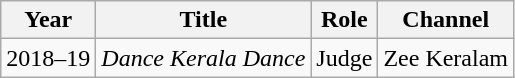<table class=wikitable>
<tr>
<th>Year</th>
<th>Title</th>
<th>Role</th>
<th>Channel</th>
</tr>
<tr>
<td>2018–19</td>
<td><em>Dance Kerala Dance</em></td>
<td>Judge</td>
<td>Zee Keralam</td>
</tr>
</table>
